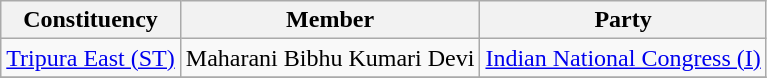<table class="wikitable sortable">
<tr>
<th>Constituency</th>
<th>Member</th>
<th>Party</th>
</tr>
<tr>
<td><a href='#'>Tripura East (ST)</a></td>
<td>Maharani Bibhu Kumari Devi</td>
<td><a href='#'>Indian National Congress (I)</a></td>
</tr>
<tr>
</tr>
</table>
